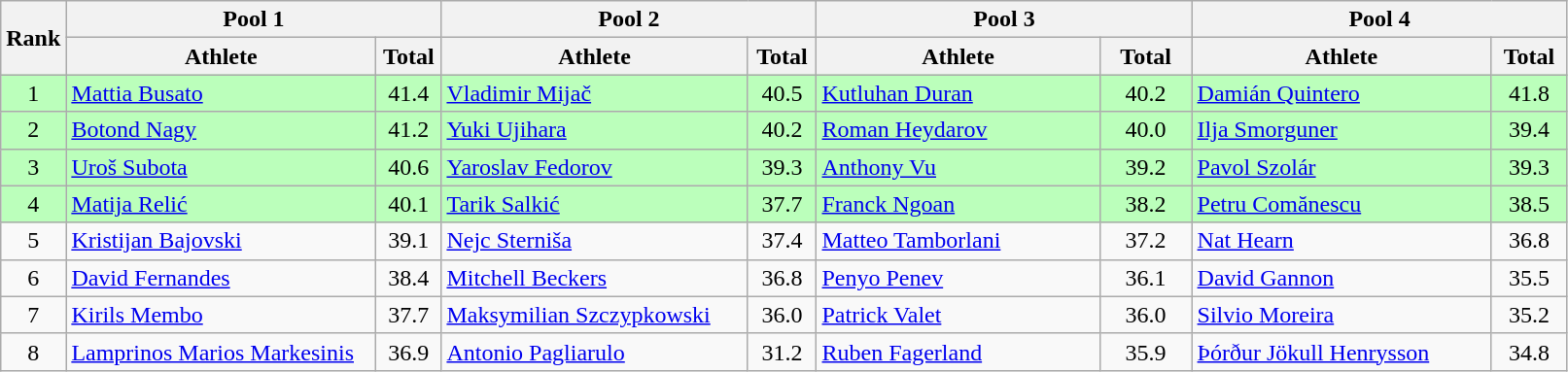<table class="wikitable" style="text-align:center;">
<tr>
<th rowspan=2>Rank</th>
<th colspan=2 width=250>Pool 1</th>
<th colspan=2 width=250>Pool 2</th>
<th colspan=2 width=250>Pool 3</th>
<th colspan=2 width=250>Pool 4</th>
</tr>
<tr>
<th>Athlete</th>
<th>Total</th>
<th>Athlete</th>
<th>Total</th>
<th>Athlete</th>
<th>Total</th>
<th>Athlete</th>
<th>Total</th>
</tr>
<tr bgcolor=bbffbb>
<td>1</td>
<td align=left> <a href='#'>Mattia Busato</a></td>
<td>41.4</td>
<td align=left> <a href='#'>Vladimir Mijač</a></td>
<td>40.5</td>
<td align=left> <a href='#'>Kutluhan Duran</a></td>
<td>40.2</td>
<td align=left> <a href='#'>Damián Quintero</a></td>
<td>41.8</td>
</tr>
<tr bgcolor=bbffbb>
<td>2</td>
<td align=left> <a href='#'>Botond Nagy</a></td>
<td>41.2</td>
<td align=left> <a href='#'>Yuki Ujihara</a></td>
<td>40.2</td>
<td align=left> <a href='#'>Roman Heydarov</a></td>
<td>40.0</td>
<td align=left> <a href='#'>Ilja Smorguner</a></td>
<td>39.4</td>
</tr>
<tr bgcolor=bbffbb>
<td>3</td>
<td align=left> <a href='#'>Uroš Subota</a></td>
<td>40.6</td>
<td align=left> <a href='#'>Yaroslav Fedorov</a></td>
<td>39.3</td>
<td align=left> <a href='#'>Anthony Vu</a></td>
<td>39.2</td>
<td align=left> <a href='#'>Pavol Szolár</a></td>
<td>39.3</td>
</tr>
<tr bgcolor=bbffbb>
<td>4</td>
<td align=left> <a href='#'>Matija Relić</a></td>
<td>40.1</td>
<td align=left> <a href='#'>Tarik Salkić</a></td>
<td>37.7</td>
<td align=left> <a href='#'>Franck Ngoan</a></td>
<td>38.2</td>
<td align=left> <a href='#'>Petru Comănescu</a></td>
<td>38.5</td>
</tr>
<tr>
<td>5</td>
<td align=left> <a href='#'>Kristijan Bajovski</a></td>
<td>39.1</td>
<td align=left> <a href='#'>Nejc Sterniša</a></td>
<td>37.4</td>
<td align=left> <a href='#'>Matteo Tamborlani</a></td>
<td>37.2</td>
<td align=left> <a href='#'>Nat Hearn</a></td>
<td>36.8</td>
</tr>
<tr>
<td>6</td>
<td align=left> <a href='#'>David Fernandes</a></td>
<td>38.4</td>
<td align=left> <a href='#'>Mitchell Beckers</a></td>
<td>36.8</td>
<td align=left> <a href='#'>Penyo Penev</a></td>
<td>36.1</td>
<td align=left> <a href='#'>David Gannon</a></td>
<td>35.5</td>
</tr>
<tr>
<td>7</td>
<td align=left> <a href='#'>Kirils Membo</a></td>
<td>37.7</td>
<td align=left> <a href='#'>Maksymilian Szczypkowski</a></td>
<td>36.0</td>
<td align=left> <a href='#'>Patrick Valet</a></td>
<td>36.0</td>
<td align=left> <a href='#'>Silvio Moreira</a></td>
<td>35.2</td>
</tr>
<tr>
<td>8</td>
<td align=left> <a href='#'>Lamprinos Marios Markesinis</a></td>
<td>36.9</td>
<td align=left> <a href='#'>Antonio Pagliarulo</a></td>
<td>31.2</td>
<td align=left> <a href='#'>Ruben Fagerland</a></td>
<td>35.9</td>
<td align=left> <a href='#'>Þórður Jökull Henrysson</a></td>
<td>34.8</td>
</tr>
</table>
